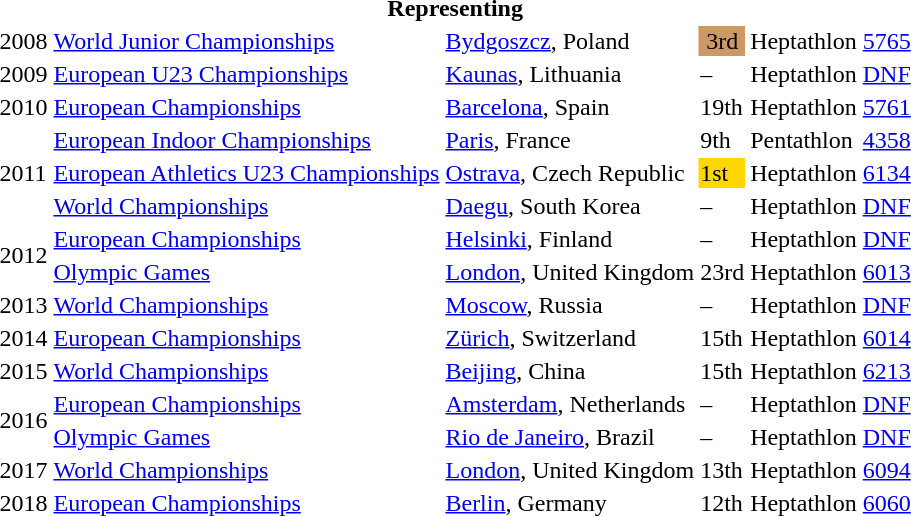<table>
<tr>
<th colspan="6">Representing </th>
</tr>
<tr>
<td>2008</td>
<td><a href='#'>World Junior Championships</a></td>
<td><a href='#'>Bydgoszcz</a>, Poland</td>
<td bgcolor="cc9966" align="center">3rd</td>
<td>Heptathlon</td>
<td><a href='#'>5765</a></td>
</tr>
<tr>
<td>2009</td>
<td><a href='#'>European U23 Championships</a></td>
<td><a href='#'>Kaunas</a>, Lithuania</td>
<td>–</td>
<td>Heptathlon</td>
<td><a href='#'>DNF</a></td>
</tr>
<tr>
<td>2010</td>
<td><a href='#'>European Championships</a></td>
<td><a href='#'>Barcelona</a>, Spain</td>
<td>19th</td>
<td>Heptathlon</td>
<td><a href='#'>5761</a></td>
</tr>
<tr>
<td rowspan=3>2011</td>
<td><a href='#'>European Indoor Championships</a></td>
<td><a href='#'>Paris</a>, France</td>
<td>9th</td>
<td>Pentathlon</td>
<td><a href='#'>4358</a></td>
</tr>
<tr>
<td><a href='#'>European Athletics U23 Championships</a></td>
<td><a href='#'>Ostrava</a>, Czech Republic</td>
<td bgcolor="gold">1st</td>
<td>Heptathlon</td>
<td><a href='#'>6134</a></td>
</tr>
<tr>
<td><a href='#'>World Championships</a></td>
<td><a href='#'>Daegu</a>, South Korea</td>
<td>–</td>
<td>Heptathlon</td>
<td><a href='#'>DNF</a></td>
</tr>
<tr>
<td rowspan=2>2012</td>
<td><a href='#'>European Championships</a></td>
<td><a href='#'>Helsinki</a>, Finland</td>
<td>–</td>
<td>Heptathlon</td>
<td><a href='#'>DNF</a></td>
</tr>
<tr>
<td><a href='#'>Olympic Games</a></td>
<td><a href='#'>London</a>, United Kingdom</td>
<td>23rd</td>
<td>Heptathlon</td>
<td><a href='#'>6013</a></td>
</tr>
<tr>
<td>2013</td>
<td><a href='#'>World Championships</a></td>
<td><a href='#'>Moscow</a>, Russia</td>
<td>–</td>
<td>Heptathlon</td>
<td><a href='#'>DNF</a></td>
</tr>
<tr>
<td>2014</td>
<td><a href='#'>European Championships</a></td>
<td><a href='#'>Zürich</a>, Switzerland</td>
<td>15th</td>
<td>Heptathlon</td>
<td><a href='#'>6014</a></td>
</tr>
<tr>
<td>2015</td>
<td><a href='#'>World Championships</a></td>
<td><a href='#'>Beijing</a>, China</td>
<td>15th</td>
<td>Heptathlon</td>
<td><a href='#'>6213</a></td>
</tr>
<tr>
<td rowspan=2>2016</td>
<td><a href='#'>European Championships</a></td>
<td><a href='#'>Amsterdam</a>, Netherlands</td>
<td>–</td>
<td>Heptathlon</td>
<td><a href='#'>DNF</a></td>
</tr>
<tr>
<td><a href='#'>Olympic Games</a></td>
<td><a href='#'>Rio de Janeiro</a>, Brazil</td>
<td>–</td>
<td>Heptathlon</td>
<td><a href='#'>DNF</a></td>
</tr>
<tr>
<td>2017</td>
<td><a href='#'>World Championships</a></td>
<td><a href='#'>London</a>, United Kingdom</td>
<td>13th</td>
<td>Heptathlon</td>
<td><a href='#'>6094</a></td>
</tr>
<tr>
<td>2018</td>
<td><a href='#'>European Championships</a></td>
<td><a href='#'>Berlin</a>, Germany</td>
<td>12th</td>
<td>Heptathlon</td>
<td><a href='#'>6060</a></td>
</tr>
</table>
